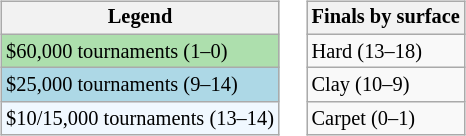<table>
<tr valign="top">
<td><br><table class="wikitable" style="font-size:85%">
<tr>
<th>Legend</th>
</tr>
<tr style="background:#addfad;">
<td>$60,000 tournaments (1–0)</td>
</tr>
<tr style="background:lightblue;">
<td>$25,000 tournaments (9–14)</td>
</tr>
<tr style="background:#f0f8ff;">
<td>$10/15,000 tournaments (13–14)</td>
</tr>
</table>
</td>
<td><br><table class="wikitable" style="font-size:85%">
<tr>
<th>Finals by surface</th>
</tr>
<tr>
<td>Hard (13–18)</td>
</tr>
<tr>
<td>Clay (10–9)</td>
</tr>
<tr>
<td>Carpet (0–1)</td>
</tr>
</table>
</td>
</tr>
</table>
